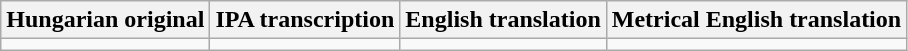<table class="wikitable">
<tr>
<th>Hungarian original<br></th>
<th>IPA transcription</th>
<th>English translation<br></th>
<th>Metrical English translation<br></th>
</tr>
<tr style="vertical-align:top; white-space:nowrap">
<td></td>
<td></td>
<td></td>
<td></td>
</tr>
</table>
